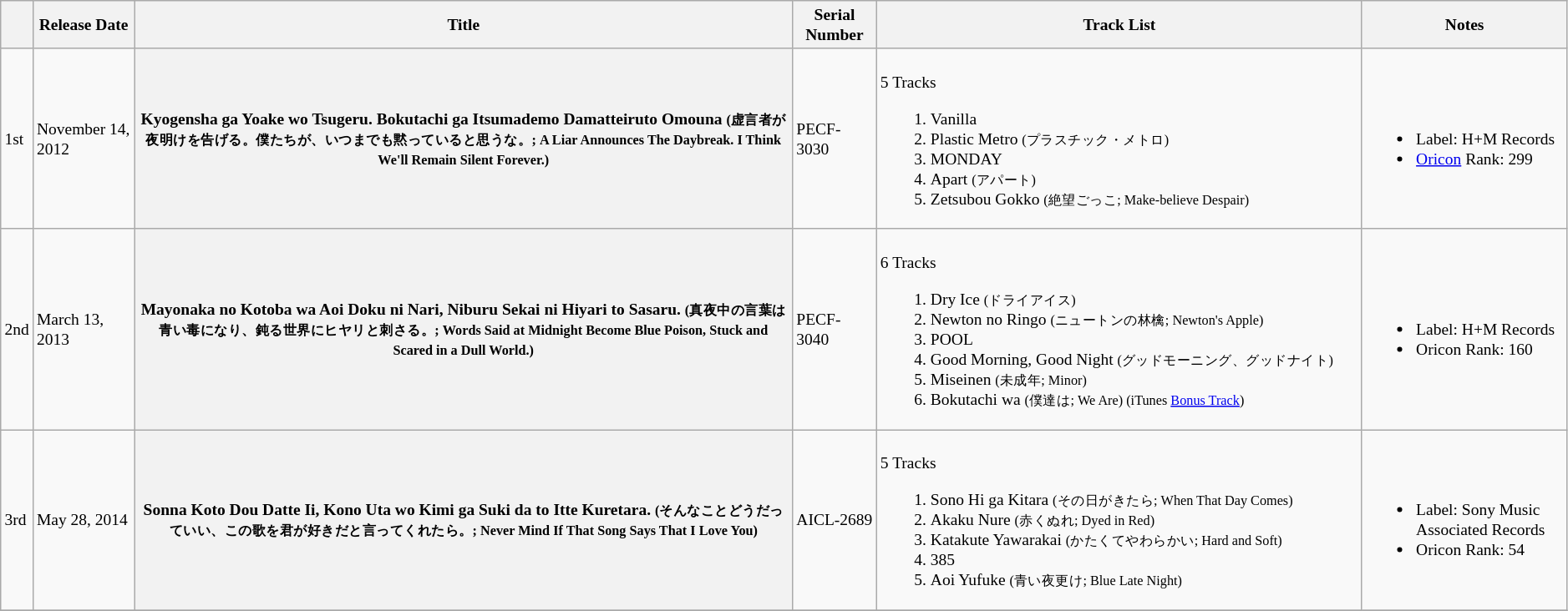<table class="wikitable" style=font-size:small>
<tr>
<th> </th>
<th>Release Date</th>
<th>Title</th>
<th>Serial Number</th>
<th style="width:31%">Track List</th>
<th>Notes</th>
</tr>
<tr>
<td>1st</td>
<td>November 14, 2012</td>
<th>Kyogensha ga Yoake wo Tsugeru. Bokutachi ga Itsumademo Damatteiruto Omouna <small>(虚言者が夜明けを告げる。僕たちが、いつまでも黙っていると思うな。; A Liar Announces The Daybreak. I Think We'll Remain Silent Forever.)</small></th>
<td>PECF-3030</td>
<td><br>5 Tracks<ol><li>Vanilla</li><li>Plastic Metro <small>(プラスチック・メトロ)</small></li><li>MONDAY</li><li>Apart <small>(アパート)</small></li><li>Zetsubou Gokko <small>(絶望ごっこ; Make-believe Despair)</small></li></ol></td>
<td><br><ul><li>Label: H+M Records</li><li><a href='#'>Oricon</a> Rank: 299</li></ul></td>
</tr>
<tr>
<td>2nd</td>
<td>March 13, 2013</td>
<th>Mayonaka no Kotoba wa Aoi Doku ni Nari, Niburu Sekai ni Hiyari to Sasaru. <small>(真夜中の言葉は青い毒になり、鈍る世界にヒヤリと刺さる。; Words Said at Midnight Become Blue Poison, Stuck and Scared in a Dull World.)</small></th>
<td>PECF-3040</td>
<td><br>6 Tracks<ol><li>Dry Ice <small>(ドライアイス)</small></li><li>Newton no Ringo <small>(ニュートンの林檎; Newton's Apple)</small></li><li>POOL</li><li>Good Morning, Good Night <small>(グッドモーニング、グッドナイト)</small></li><li>Miseinen <small>(未成年; Minor)</small></li><li>Bokutachi wa <small>(僕達は; We Are) (iTunes <a href='#'>Bonus Track</a>)</small></li></ol></td>
<td><br><ul><li>Label: H+M Records</li><li>Oricon Rank: 160</li></ul></td>
</tr>
<tr>
<td>3rd</td>
<td>May 28, 2014</td>
<th>Sonna Koto Dou Datte Ii, Kono Uta wo Kimi ga Suki da to Itte Kuretara. <small>(そんなことどうだっていい、この歌を君が好きだと言ってくれたら。; Never Mind If That Song Says That I Love You)</small></th>
<td>AICL-2689</td>
<td><br>5 Tracks<ol><li>Sono Hi ga Kitara <small>(その日がきたら; When That Day Comes)</small></li><li>Akaku Nure <small>(赤くぬれ; Dyed in Red)</small></li><li>Katakute Yawarakai <small>(かたくてやわらかい; Hard and Soft)</small></li><li>385</li><li>Aoi Yufuke <small>(青い夜更け; Blue Late Night)</small></li></ol></td>
<td><br><ul><li>Label: Sony Music Associated Records</li><li>Oricon Rank: 54</li></ul></td>
</tr>
<tr>
</tr>
</table>
